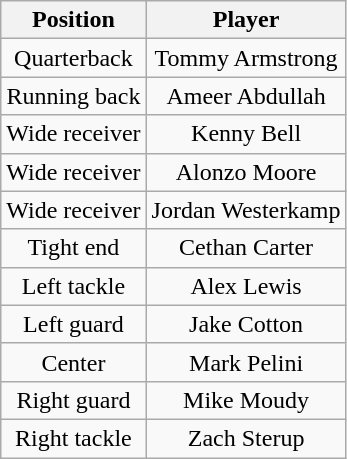<table class="wikitable" style="text-align: center;">
<tr>
<th>Position</th>
<th>Player</th>
</tr>
<tr>
<td>Quarterback</td>
<td>Tommy Armstrong</td>
</tr>
<tr>
<td>Running back</td>
<td>Ameer Abdullah</td>
</tr>
<tr>
<td>Wide receiver</td>
<td>Kenny Bell</td>
</tr>
<tr>
<td>Wide receiver</td>
<td>Alonzo Moore</td>
</tr>
<tr>
<td>Wide receiver</td>
<td>Jordan Westerkamp</td>
</tr>
<tr>
<td>Tight end</td>
<td>Cethan Carter</td>
</tr>
<tr>
<td>Left tackle</td>
<td>Alex Lewis</td>
</tr>
<tr>
<td>Left guard</td>
<td>Jake Cotton</td>
</tr>
<tr>
<td>Center</td>
<td>Mark Pelini</td>
</tr>
<tr>
<td>Right guard</td>
<td>Mike Moudy</td>
</tr>
<tr>
<td>Right tackle</td>
<td>Zach Sterup</td>
</tr>
</table>
